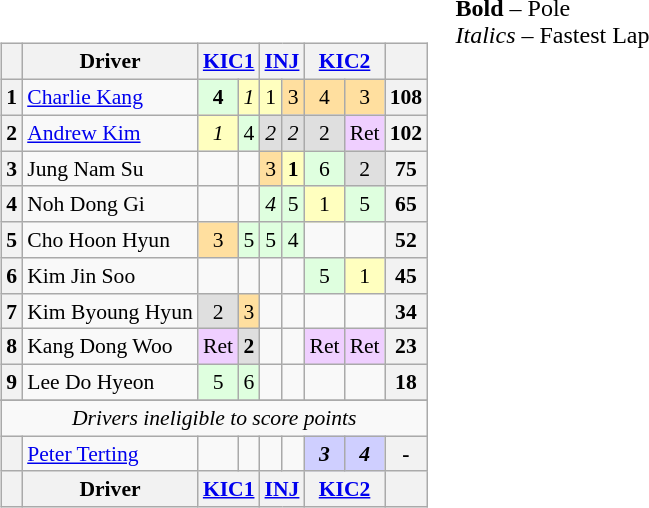<table>
<tr>
<td valign="top"><br><table align=left| class="wikitable" style="font-size: 90%; text-align: center;">
<tr valign="top">
<th valign="middle"></th>
<th valign="middle">Driver</th>
<th colspan=2><a href='#'>KIC1</a></th>
<th colspan=2><a href='#'>INJ</a></th>
<th colspan=2><a href='#'>KIC2</a></th>
<th valign="middle">  </th>
</tr>
<tr>
<th>1</th>
<td align="left"> <a href='#'>Charlie Kang</a></td>
<td style="background:#dfffdf;"><strong>4</strong></td>
<td style="background:#ffffbf;"><em>1</em></td>
<td style="background:#ffffbf;">1</td>
<td style="background:#ffdf9f;">3</td>
<td style="background:#ffdf9f;">4</td>
<td style="background:#ffdf9f;">3</td>
<th>108</th>
</tr>
<tr>
<th>2</th>
<td align="left"> <a href='#'>Andrew Kim</a></td>
<td style="background:#ffffbf;"><em>1</em></td>
<td style="background:#dfffdf;">4</td>
<td style="background:#dfdfdf;"><em>2</em></td>
<td style="background:#dfdfdf;"><em>2</em></td>
<td style="background:#dfdfdf;">2</td>
<td style="background:#efcfff;">Ret</td>
<th>102</th>
</tr>
<tr>
<th>3</th>
<td align="left"> Jung Nam Su</td>
<td></td>
<td></td>
<td style="background:#ffdf9f;">3</td>
<td style="background:#ffffbf;"><strong>1</strong></td>
<td style="background:#dfffdf;">6</td>
<td style="background:#dfdfdf;">2</td>
<th>75</th>
</tr>
<tr>
<th>4</th>
<td align="left"> Noh Dong Gi</td>
<td></td>
<td></td>
<td style="background:#dfffdf;"><em>4</em></td>
<td style="background:#dfffdf;">5</td>
<td style="background:#ffffbf;">1</td>
<td style="background:#dfffdf;">5</td>
<th>65</th>
</tr>
<tr>
<th>5</th>
<td align="left"> Cho Hoon Hyun</td>
<td style="background:#ffdf9f;">3</td>
<td style="background:#dfffdf;">5</td>
<td style="background:#dfffdf;">5</td>
<td style="background:#dfffdf;">4</td>
<td></td>
<td></td>
<th>52</th>
</tr>
<tr>
<th>6</th>
<td align="left"> Kim Jin Soo</td>
<td></td>
<td></td>
<td></td>
<td></td>
<td style="background:#dfffdf;">5</td>
<td style="background:#ffffbf;">1</td>
<th>45</th>
</tr>
<tr>
<th>7</th>
<td align="left"> Kim Byoung Hyun</td>
<td style="background:#dfdfdf;">2</td>
<td style="background:#ffdf9f;">3</td>
<td></td>
<td></td>
<td></td>
<td></td>
<th>34</th>
</tr>
<tr>
<th>8</th>
<td align="left"> Kang Dong Woo</td>
<td style="background:#efcfff;">Ret</td>
<td style="background:#dfdfdf;"><strong>2</strong></td>
<td></td>
<td></td>
<td style="background:#efcfff;">Ret</td>
<td style="background:#efcfff;">Ret</td>
<th>23</th>
</tr>
<tr>
<th>9</th>
<td align="left"> Lee Do Hyeon</td>
<td style="background:#dfffdf;">5</td>
<td style="background:#dfffdf;">6</td>
<td></td>
<td></td>
<td></td>
<td></td>
<th>18</th>
</tr>
<tr>
</tr>
<tr>
<td colspan="9" style="text-align:center;"><em>Drivers ineligible to score points</em></td>
</tr>
<tr>
<th></th>
<td align="left"> <a href='#'>Peter Terting</a></td>
<td></td>
<td></td>
<td></td>
<td></td>
<td style="background:#cfcfff;"><strong><em>3</em></strong></td>
<td style="background:#cfcfff;"><strong><em>4</em></strong></td>
<th>-</th>
</tr>
<tr valign="top">
<th valign="middle"></th>
<th valign="middle">Driver</th>
<th colspan=2><a href='#'>KIC1</a></th>
<th colspan=2><a href='#'>INJ</a></th>
<th colspan=2><a href='#'>KIC2</a></th>
<th valign="middle">  </th>
</tr>
</table>
</td>
<td valign="top"><span><strong>Bold</strong> – Pole</span><br><span><em>Italics</em> – Fastest Lap</span></td>
</tr>
</table>
